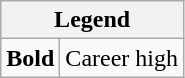<table class="wikitable mw-collapsible mw-collapsed">
<tr>
<th colspan="2">Legend</th>
</tr>
<tr>
<td><strong>Bold</strong></td>
<td>Career high</td>
</tr>
</table>
